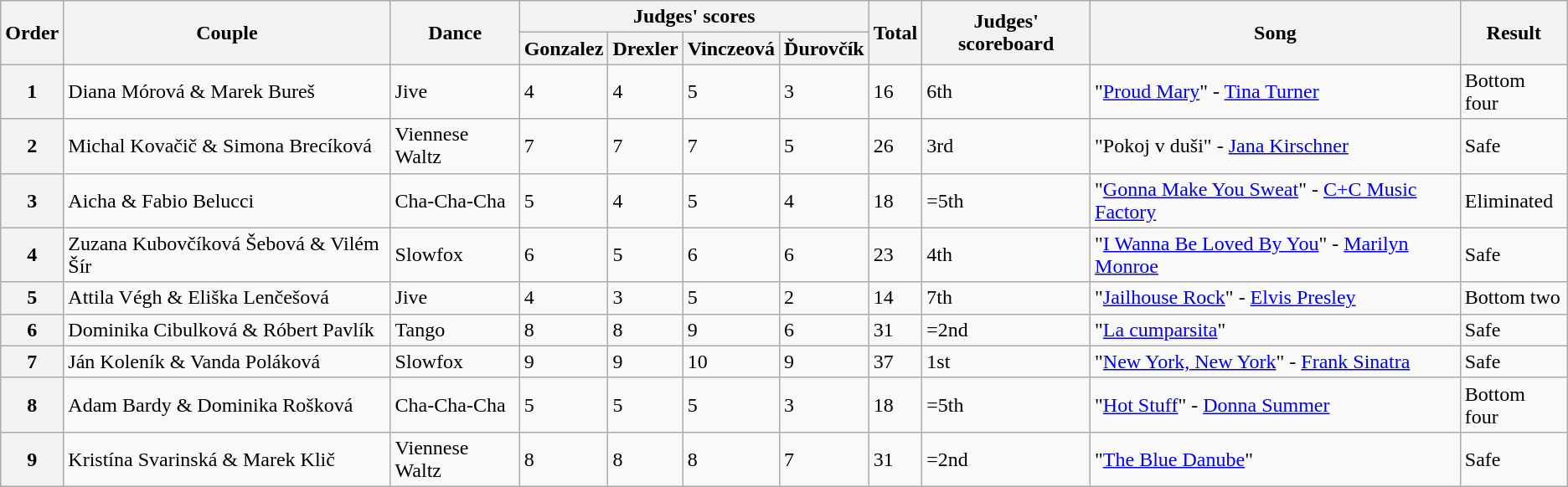<table class="wikitable">
<tr>
<th rowspan="2">Order</th>
<th rowspan="2">Couple</th>
<th rowspan="2">Dance</th>
<th colspan="4">Judges' scores</th>
<th rowspan="2">Total</th>
<th rowspan="2">Judges' scoreboard</th>
<th rowspan="2">Song</th>
<th rowspan="2">Result</th>
</tr>
<tr>
<th>Gonzalez</th>
<th>Drexler</th>
<th>Vinczeová</th>
<th>Ďurovčík</th>
</tr>
<tr>
<th>1</th>
<td>Diana Mórová & Marek Bureš</td>
<td>Jive</td>
<td>4</td>
<td>4</td>
<td>5</td>
<td>3</td>
<td>16</td>
<td>6th</td>
<td>"<a href='#'>Proud Mary</a>" - <a href='#'>Tina Turner</a></td>
<td>Bottom four</td>
</tr>
<tr>
<th>2</th>
<td>Michal Kovačič & Simona Brecíková</td>
<td>Viennese Waltz</td>
<td>7</td>
<td>7</td>
<td>7</td>
<td>5</td>
<td>26</td>
<td>3rd</td>
<td>"Pokoj v duši" - <a href='#'>Jana Kirschner</a></td>
<td>Safe</td>
</tr>
<tr>
<th>3</th>
<td>Aicha & Fabio Belucci</td>
<td>Cha-Cha-Cha</td>
<td>5</td>
<td>4</td>
<td>5</td>
<td>4</td>
<td>18</td>
<td>=5th</td>
<td>"<a href='#'>Gonna Make You Sweat</a>" - <a href='#'>C+C Music Factory</a></td>
<td>Eliminated</td>
</tr>
<tr>
<th>4</th>
<td>Zuzana Kubovčíková Šebová & Vilém Šír</td>
<td>Slowfox</td>
<td>6</td>
<td>5</td>
<td>6</td>
<td>6</td>
<td>23</td>
<td>4th</td>
<td>"<a href='#'>I Wanna Be Loved By You</a>" - <a href='#'>Marilyn Monroe</a></td>
<td>Safe</td>
</tr>
<tr>
<th>5</th>
<td>Attila Végh & Eliška Lenčešová</td>
<td>Jive</td>
<td>4</td>
<td>3</td>
<td>5</td>
<td>2</td>
<td>14</td>
<td>7th</td>
<td>"<a href='#'>Jailhouse Rock</a>" - <a href='#'>Elvis Presley</a></td>
<td>Bottom two</td>
</tr>
<tr>
<th>6</th>
<td>Dominika Cibulková & Róbert Pavlík</td>
<td>Tango</td>
<td>8</td>
<td>8</td>
<td>9</td>
<td>6</td>
<td>31</td>
<td>=2nd</td>
<td>"<a href='#'>La cumparsita</a>"</td>
<td>Safe</td>
</tr>
<tr>
<th>7</th>
<td>Ján Koleník & Vanda Poláková</td>
<td>Slowfox</td>
<td>9</td>
<td>9</td>
<td>10</td>
<td>9</td>
<td>37</td>
<td>1st</td>
<td>"<a href='#'>New York, New York</a>" - <a href='#'>Frank Sinatra</a></td>
<td>Safe</td>
</tr>
<tr>
<th>8</th>
<td>Adam Bardy & Dominika Rošková</td>
<td>Cha-Cha-Cha</td>
<td>5</td>
<td>5</td>
<td>5</td>
<td>3</td>
<td>18</td>
<td>=5th</td>
<td>"<a href='#'>Hot Stuff</a>" - <a href='#'>Donna Summer</a></td>
<td>Bottom four</td>
</tr>
<tr>
<th>9</th>
<td>Kristína Svarinská & Marek Klič</td>
<td>Viennese Waltz</td>
<td>8</td>
<td>8</td>
<td>8</td>
<td>7</td>
<td>31</td>
<td>=2nd</td>
<td>"<a href='#'>The Blue Danube</a>"</td>
<td>Safe</td>
</tr>
</table>
